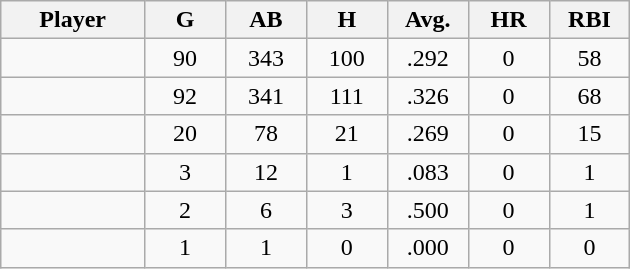<table class="wikitable sortable">
<tr>
<th bgcolor="#DDDDFF" width="16%">Player</th>
<th bgcolor="#DDDDFF" width="9%">G</th>
<th bgcolor="#DDDDFF" width="9%">AB</th>
<th bgcolor="#DDDDFF" width="9%">H</th>
<th bgcolor="#DDDDFF" width="9%">Avg.</th>
<th bgcolor="#DDDDFF" width="9%">HR</th>
<th bgcolor="#DDDDFF" width="9%">RBI</th>
</tr>
<tr align="center">
<td></td>
<td>90</td>
<td>343</td>
<td>100</td>
<td>.292</td>
<td>0</td>
<td>58</td>
</tr>
<tr align=center>
<td></td>
<td>92</td>
<td>341</td>
<td>111</td>
<td>.326</td>
<td>0</td>
<td>68</td>
</tr>
<tr align="center">
<td></td>
<td>20</td>
<td>78</td>
<td>21</td>
<td>.269</td>
<td>0</td>
<td>15</td>
</tr>
<tr align="center">
<td></td>
<td>3</td>
<td>12</td>
<td>1</td>
<td>.083</td>
<td>0</td>
<td>1</td>
</tr>
<tr align="center">
<td></td>
<td>2</td>
<td>6</td>
<td>3</td>
<td>.500</td>
<td>0</td>
<td>1</td>
</tr>
<tr align="center">
<td></td>
<td>1</td>
<td>1</td>
<td>0</td>
<td>.000</td>
<td>0</td>
<td>0</td>
</tr>
</table>
